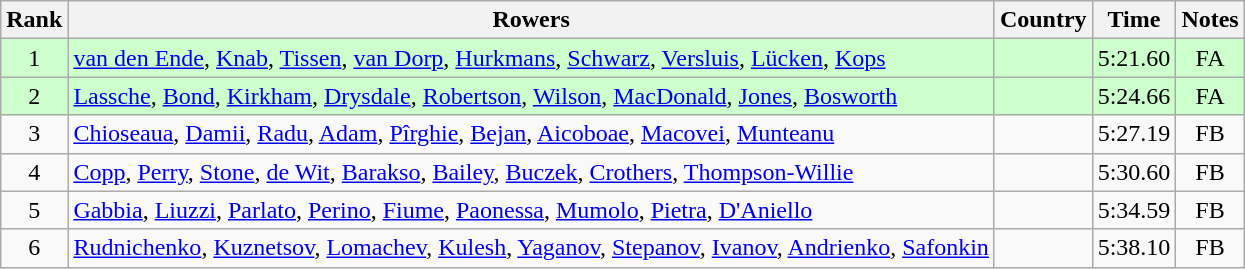<table class="wikitable" style="text-align:center">
<tr>
<th>Rank</th>
<th>Rowers</th>
<th>Country</th>
<th>Time</th>
<th>Notes</th>
</tr>
<tr bgcolor=ccffcc>
<td>1</td>
<td align="left"><a href='#'>van den Ende</a>, <a href='#'>Knab</a>, <a href='#'>Tissen</a>, <a href='#'>van Dorp</a>, <a href='#'>Hurkmans</a>, <a href='#'>Schwarz</a>, <a href='#'>Versluis</a>, <a href='#'>Lücken</a>, <a href='#'>Kops</a></td>
<td align="left"></td>
<td>5:21.60</td>
<td>FA</td>
</tr>
<tr bgcolor=ccffcc>
<td>2</td>
<td align="left"><a href='#'>Lassche</a>, <a href='#'>Bond</a>, <a href='#'>Kirkham</a>, <a href='#'>Drysdale</a>, <a href='#'>Robertson</a>, <a href='#'>Wilson</a>, <a href='#'>MacDonald</a>, <a href='#'>Jones</a>, <a href='#'>Bosworth</a></td>
<td align="left"></td>
<td>5:24.66</td>
<td>FA</td>
</tr>
<tr>
<td>3</td>
<td align="left"><a href='#'>Chioseaua</a>, <a href='#'>Damii</a>, <a href='#'>Radu</a>, <a href='#'>Adam</a>, <a href='#'>Pîrghie</a>, <a href='#'>Bejan</a>, <a href='#'>Aicoboae</a>, <a href='#'>Macovei</a>, <a href='#'>Munteanu</a></td>
<td align="left"></td>
<td>5:27.19</td>
<td>FB</td>
</tr>
<tr>
<td>4</td>
<td align="left"><a href='#'>Copp</a>, <a href='#'>Perry</a>, <a href='#'>Stone</a>, <a href='#'>de Wit</a>, <a href='#'>Barakso</a>, <a href='#'>Bailey</a>, <a href='#'>Buczek</a>, <a href='#'>Crothers</a>, <a href='#'>Thompson-Willie</a></td>
<td align="left"></td>
<td>5:30.60</td>
<td>FB</td>
</tr>
<tr>
<td>5</td>
<td align="left"><a href='#'>Gabbia</a>, <a href='#'>Liuzzi</a>, <a href='#'>Parlato</a>, <a href='#'>Perino</a>, <a href='#'>Fiume</a>, <a href='#'>Paonessa</a>, <a href='#'>Mumolo</a>, <a href='#'>Pietra</a>, <a href='#'>D'Aniello</a></td>
<td align="left"></td>
<td>5:34.59</td>
<td>FB</td>
</tr>
<tr>
<td>6</td>
<td align="left"><a href='#'>Rudnichenko</a>, <a href='#'>Kuznetsov</a>, <a href='#'>Lomachev</a>, <a href='#'>Kulesh</a>, <a href='#'>Yaganov</a>, <a href='#'>Stepanov</a>, <a href='#'>Ivanov</a>, <a href='#'>Andrienko</a>, <a href='#'>Safonkin</a></td>
<td align="left"></td>
<td>5:38.10</td>
<td>FB</td>
</tr>
</table>
